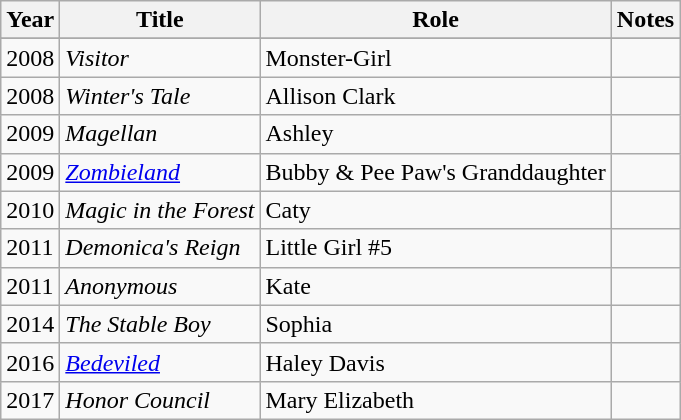<table class="wikitable sortable">
<tr>
<th>Year</th>
<th>Title</th>
<th>Role</th>
<th class="unsortable">Notes</th>
</tr>
<tr>
</tr>
<tr>
<td>2008</td>
<td><em>Visitor</em></td>
<td>Monster-Girl</td>
<td></td>
</tr>
<tr>
<td>2008</td>
<td><em>Winter's Tale</em></td>
<td>Allison Clark</td>
<td></td>
</tr>
<tr>
<td>2009</td>
<td><em>Magellan</em></td>
<td>Ashley</td>
<td></td>
</tr>
<tr>
<td>2009</td>
<td><em><a href='#'>Zombieland</a></em></td>
<td>Bubby & Pee Paw's Granddaughter</td>
<td></td>
</tr>
<tr>
<td>2010</td>
<td><em>Magic in the Forest</em></td>
<td>Caty</td>
<td></td>
</tr>
<tr>
<td>2011</td>
<td><em>Demonica's Reign</em></td>
<td>Little Girl #5</td>
<td></td>
</tr>
<tr>
<td>2011</td>
<td><em>Anonymous</em></td>
<td>Kate</td>
<td></td>
</tr>
<tr>
<td>2014</td>
<td><em>The Stable Boy</em></td>
<td>Sophia</td>
<td></td>
</tr>
<tr>
<td>2016</td>
<td><em><a href='#'>Bedeviled</a></em></td>
<td>Haley Davis</td>
<td></td>
</tr>
<tr>
<td>2017</td>
<td><em>Honor Council</em></td>
<td>Mary Elizabeth</td>
<td></td>
</tr>
</table>
